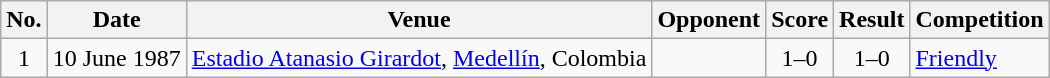<table class="wikitable sortable">
<tr>
<th scope="col">No.</th>
<th scope="col">Date</th>
<th scope="col">Venue</th>
<th scope="col">Opponent</th>
<th scope="col">Score</th>
<th scope="col">Result</th>
<th scope="col">Competition</th>
</tr>
<tr>
<td align="center">1</td>
<td>10 June 1987</td>
<td><a href='#'>Estadio Atanasio Girardot</a>, <a href='#'>Medellín</a>, Colombia</td>
<td></td>
<td align="center">1–0</td>
<td align="center">1–0</td>
<td><a href='#'>Friendly</a></td>
</tr>
</table>
